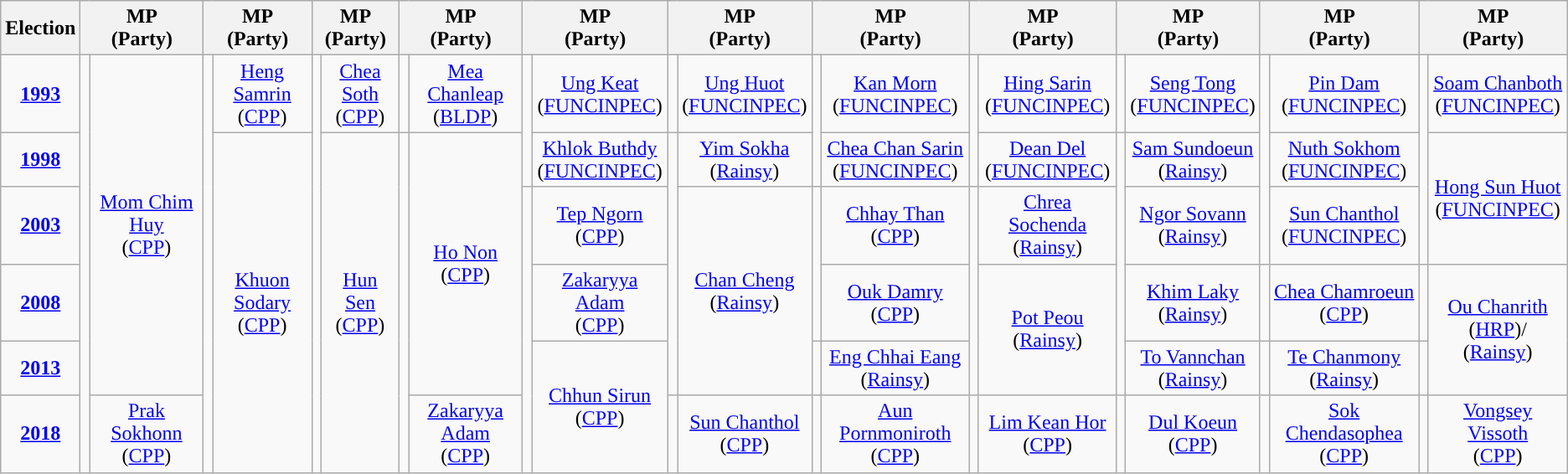<table class="wikitable" style="text-align:center">
<tr>
<th>Election</th>
<th colspan=2>MP<br>(Party)</th>
<th colspan=2>MP<br>(Party)</th>
<th colspan=2>MP<br>(Party)</th>
<th colspan=2>MP<br>(Party)</th>
<th colspan=2>MP<br>(Party)</th>
<th colspan=2>MP<br>(Party)</th>
<th colspan=2>MP<br>(Party)</th>
<th colspan=2>MP<br>(Party)</th>
<th colspan=2>MP<br>(Party)</th>
<th colspan=2>MP<br>(Party)</th>
<th colspan=2>MP<br>(Party)</th>
</tr>
<tr>
<td><strong><a href='#'>1993</a></strong></td>
<td rowspan=6; style="background-color: "></td>
<td rowspan=5><a href='#'>Mom Chim Huy</a><br>(<a href='#'>CPP</a>)</td>
<td rowspan=6; style="background-color: "></td>
<td rowspan=1><a href='#'>Heng Samrin</a><br>(<a href='#'>CPP</a>)</td>
<td rowspan=6; style="background-color: "></td>
<td rowspan=1><a href='#'>Chea Soth</a><br>(<a href='#'>CPP</a>)</td>
<td rowspan=1; style="background-color: "></td>
<td rowspan=1><a href='#'>Mea Chanleap</a><br>(<a href='#'>BLDP</a>)</td>
<td rowspan=2; style="background-color: "></td>
<td rowspan=1><a href='#'>Ung Keat</a><br>(<a href='#'>FUNCINPEC</a>)</td>
<td rowspan=1; style="background-color: "></td>
<td rowspan=1><a href='#'>Ung Huot</a><br>(<a href='#'>FUNCINPEC</a>)</td>
<td rowspan=2; style="background-color: "></td>
<td rowspan=1><a href='#'>Kan Morn</a><br>(<a href='#'>FUNCINPEC</a>)</td>
<td rowspan=2; style="background-color: "></td>
<td rowspan=1><a href='#'>Hing Sarin</a><br>(<a href='#'>FUNCINPEC</a>)</td>
<td rowspan=1; style="background-color: "></td>
<td rowspan=1><a href='#'>Seng Tong</a><br>(<a href='#'>FUNCINPEC</a>)</td>
<td rowspan=3; style="background-color: "></td>
<td rowspan=1><a href='#'>Pin Dam</a><br>(<a href='#'>FUNCINPEC</a>)</td>
<td rowspan=3; style="background-color: "></td>
<td rowspan=1><a href='#'>Soam Chanboth</a><br>(<a href='#'>FUNCINPEC</a>)</td>
</tr>
<tr>
<td><strong><a href='#'>1998</a></strong></td>
<td rowspan=5><a href='#'>Khuon Sodary</a><br>(<a href='#'>CPP</a>)</td>
<td rowspan=5><a href='#'>Hun Sen</a><br>(<a href='#'>CPP</a>)</td>
<td rowspan=5; style="background-color: "></td>
<td rowspan=4><a href='#'>Ho Non</a><br>(<a href='#'>CPP</a>)</td>
<td rowspan=1><a href='#'>Khlok Buthdy</a><br>(<a href='#'>FUNCINPEC</a>)</td>
<td rowspan=4; style="background-color: "></td>
<td rowspan=1><a href='#'>Yim Sokha</a><br>(<a href='#'>Rainsy</a>)</td>
<td rowspan=1><a href='#'>Chea Chan Sarin</a><br>(<a href='#'>FUNCINPEC</a>)</td>
<td rowspan=1><a href='#'>Dean Del</a><br>(<a href='#'>FUNCINPEC</a>)</td>
<td rowspan=4; style="background-color: "></td>
<td rowspan=1><a href='#'>Sam Sundoeun</a><br>(<a href='#'>Rainsy</a>)</td>
<td rowspan=1><a href='#'>Nuth Sokhom</a><br>(<a href='#'>FUNCINPEC</a>)</td>
<td rowspan=2><a href='#'>Hong Sun Huot</a><br>(<a href='#'>FUNCINPEC</a>)</td>
</tr>
<tr>
<td><strong><a href='#'>2003</a></strong></td>
<td rowspan=4; style="background-color: "></td>
<td rowspan=1><a href='#'>Tep Ngorn</a><br>(<a href='#'>CPP</a>)</td>
<td rowspan=3><a href='#'>Chan Cheng</a><br>(<a href='#'>Rainsy</a>)</td>
<td rowspan=2; style="background-color: "></td>
<td rowspan=1><a href='#'>Chhay Than</a><br>(<a href='#'>CPP</a>)</td>
<td rowspan=3; style="background-color: "></td>
<td rowspan=1><a href='#'>Chrea Sochenda</a><br>(<a href='#'>Rainsy</a>)</td>
<td rowspan=1><a href='#'>Ngor Sovann</a><br>(<a href='#'>Rainsy</a>)</td>
<td rowspan=1><a href='#'>Sun Chanthol</a><br>(<a href='#'>FUNCINPEC</a>)</td>
</tr>
<tr>
<td><strong><a href='#'>2008</a></strong></td>
<td rowspan=1><a href='#'>Zakaryya Adam</a><br>(<a href='#'>CPP</a>)</td>
<td rowspan=1><a href='#'>Ouk Damry</a><br>(<a href='#'>CPP</a>)</td>
<td rowspan=2><a href='#'>Pot Peou</a><br>(<a href='#'>Rainsy</a>)</td>
<td rowspan=1><a href='#'>Khim Laky</a><br>(<a href='#'>Rainsy</a>)</td>
<td rowspan=1; style="background-color: "></td>
<td rowspan=1><a href='#'>Chea Chamroeun</a><br>(<a href='#'>CPP</a>)</td>
<td rowspan=1; style="background-color: "></td>
<td rowspan=2><a href='#'>Ou Chanrith</a><br>(<a href='#'>HRP</a>)/<br>(<a href='#'>Rainsy</a>)</td>
</tr>
<tr>
<td><strong><a href='#'>2013</a></strong></td>
<td rowspan=2><a href='#'>Chhun Sirun</a><br>(<a href='#'>CPP</a>)</td>
<td rowspan=1; style="background-color: "></td>
<td rowspan=1><a href='#'>Eng Chhai Eang</a><br>(<a href='#'>Rainsy</a>)</td>
<td rowspan=1><a href='#'>To Vannchan</a><br>(<a href='#'>Rainsy</a>)</td>
<td rowspan=1; style="background-color: "></td>
<td rowspan=1><a href='#'>Te Chanmony</a><br>(<a href='#'>Rainsy</a>)</td>
<td rowspan=1; style="background-color: "></td>
</tr>
<tr>
<td><strong><a href='#'>2018</a></strong></td>
<td rowspan=1><a href='#'>Prak Sokhonn</a><br>(<a href='#'>CPP</a>)</td>
<td rowspan=1><a href='#'>Zakaryya Adam</a><br>(<a href='#'>CPP</a>)</td>
<td rowspan=1; style="background-color: "></td>
<td rowspan=1><a href='#'>Sun Chanthol</a><br>(<a href='#'>CPP</a>)</td>
<td rowspan=1; style="background-color: "></td>
<td rowspan=1><a href='#'>Aun Pornmoniroth</a><br>(<a href='#'>CPP</a>)</td>
<td rowspan=1; style="background-color: "></td>
<td rowspan=1><a href='#'>Lim Kean Hor</a><br>(<a href='#'>CPP</a>)</td>
<td rowspan=1; style="background-color: "></td>
<td rowspan=1><a href='#'>Dul Koeun</a><br>(<a href='#'>CPP</a>)</td>
<td rowspan=1; style="background-color: "></td>
<td rowspan=1><a href='#'>Sok Chendasophea</a><br>(<a href='#'>CPP</a>)</td>
<td rowspan=1; style="background-color: "></td>
<td rowspan=1><a href='#'>Vongsey Vissoth</a><br>(<a href='#'>CPP</a>)</td>
</tr>
</table>
